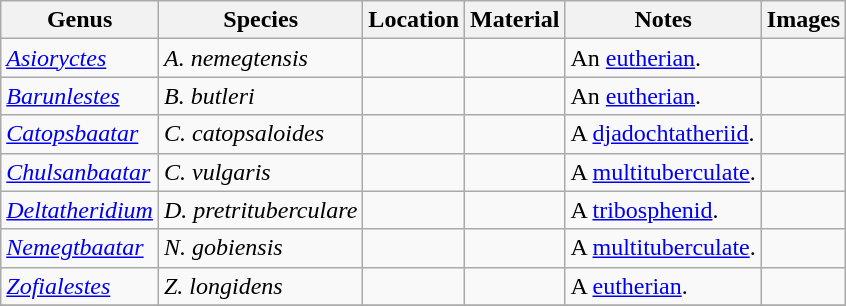<table class="wikitable sortable">
<tr>
<th>Genus</th>
<th>Species</th>
<th>Location</th>
<th>Material</th>
<th>Notes</th>
<th>Images</th>
</tr>
<tr>
<td><em><a href='#'>Asioryctes</a></em></td>
<td><em>A. nemegtensis</em></td>
<td></td>
<td></td>
<td>An <a href='#'>eutherian</a>.</td>
<td></td>
</tr>
<tr>
<td><em><a href='#'>Barunlestes</a></em></td>
<td><em>B. butleri</em></td>
<td></td>
<td></td>
<td>An <a href='#'>eutherian</a>.</td>
<td></td>
</tr>
<tr>
<td><em><a href='#'>Catopsbaatar</a></em></td>
<td><em>C. catopsaloides</em></td>
<td></td>
<td></td>
<td>A <a href='#'>djadochtatheriid</a>.</td>
<td></td>
</tr>
<tr>
<td><em><a href='#'>Chulsanbaatar</a></em></td>
<td><em>C. vulgaris</em></td>
<td></td>
<td></td>
<td>A <a href='#'>multituberculate</a>.</td>
<td></td>
</tr>
<tr>
<td><em><a href='#'>Deltatheridium</a></em></td>
<td><em>D. pretrituberculare</em></td>
<td></td>
<td></td>
<td>A <a href='#'>tribosphenid</a>.</td>
<td></td>
</tr>
<tr>
<td><em><a href='#'>Nemegtbaatar</a></em></td>
<td><em>N. gobiensis</em></td>
<td></td>
<td></td>
<td>A <a href='#'>multituberculate</a>.</td>
<td></td>
</tr>
<tr>
<td><em><a href='#'>Zofialestes</a></em></td>
<td><em>Z. longidens</em></td>
<td></td>
<td></td>
<td>A <a href='#'>eutherian</a>.</td>
<td></td>
</tr>
<tr>
</tr>
</table>
